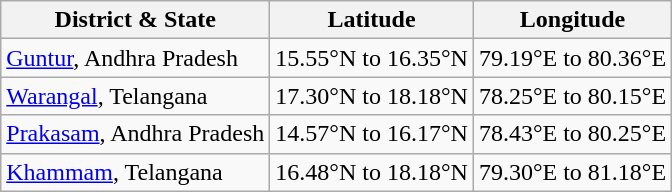<table class="wikitable">
<tr>
<th>District & State</th>
<th>Latitude</th>
<th>Longitude</th>
</tr>
<tr>
<td><a href='#'>Guntur</a>, Andhra Pradesh</td>
<td>15.55°N to 16.35°N</td>
<td>79.19°E to 80.36°E</td>
</tr>
<tr>
<td><a href='#'>Warangal</a>, Telangana</td>
<td>17.30°N to 18.18°N</td>
<td>78.25°E to 80.15°E</td>
</tr>
<tr>
<td><a href='#'>Prakasam</a>, Andhra Pradesh</td>
<td>14.57°N to 16.17°N</td>
<td>78.43°E to 80.25°E</td>
</tr>
<tr>
<td><a href='#'>Khammam</a>, Telangana</td>
<td>16.48°N to 18.18°N</td>
<td>79.30°E to 81.18°E</td>
</tr>
</table>
